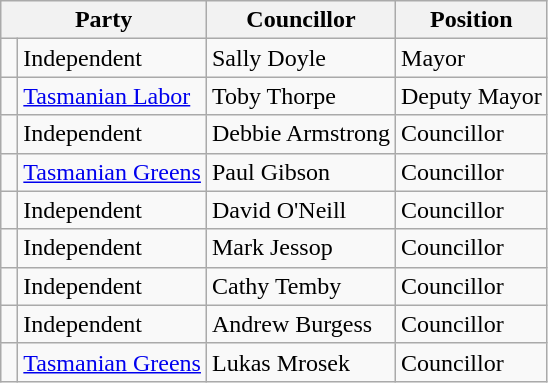<table class="wikitable">
<tr>
<th colspan="2">Party</th>
<th>Councillor</th>
<th>Position</th>
</tr>
<tr>
<td> </td>
<td>Independent</td>
<td>Sally Doyle</td>
<td>Mayor</td>
</tr>
<tr>
<td> </td>
<td><a href='#'>Tasmanian Labor</a></td>
<td>Toby Thorpe</td>
<td>Deputy Mayor</td>
</tr>
<tr>
<td> </td>
<td>Independent</td>
<td>Debbie Armstrong</td>
<td>Councillor</td>
</tr>
<tr>
<td> </td>
<td><a href='#'>Tasmanian Greens</a></td>
<td>Paul Gibson</td>
<td>Councillor</td>
</tr>
<tr>
<td> </td>
<td>Independent</td>
<td>David O'Neill</td>
<td>Councillor</td>
</tr>
<tr>
<td> </td>
<td>Independent</td>
<td>Mark Jessop</td>
<td>Councillor</td>
</tr>
<tr>
<td> </td>
<td>Independent</td>
<td>Cathy Temby</td>
<td>Councillor</td>
</tr>
<tr>
<td> </td>
<td>Independent</td>
<td>Andrew Burgess</td>
<td>Councillor</td>
</tr>
<tr>
<td> </td>
<td><a href='#'>Tasmanian Greens</a></td>
<td>Lukas Mrosek</td>
<td>Councillor</td>
</tr>
</table>
